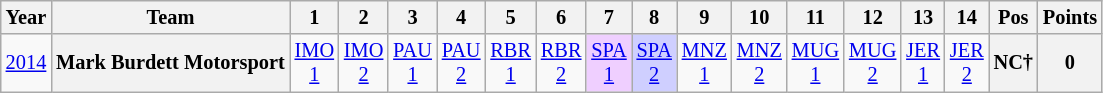<table class="wikitable" style="text-align:center; font-size:85%">
<tr>
<th>Year</th>
<th>Team</th>
<th>1</th>
<th>2</th>
<th>3</th>
<th>4</th>
<th>5</th>
<th>6</th>
<th>7</th>
<th>8</th>
<th>9</th>
<th>10</th>
<th>11</th>
<th>12</th>
<th>13</th>
<th>14</th>
<th>Pos</th>
<th>Points</th>
</tr>
<tr>
<td><a href='#'>2014</a></td>
<th>Mark Burdett Motorsport</th>
<td style="background:#;"><a href='#'>IMO<br>1</a><br></td>
<td style="background:#;"><a href='#'>IMO<br>2</a><br></td>
<td style="background:#;"><a href='#'>PAU<br>1</a><br></td>
<td style="background:#;"><a href='#'>PAU<br>2</a><br></td>
<td style="background:#;"><a href='#'>RBR<br>1</a><br></td>
<td style="background:#;"><a href='#'>RBR<br>2</a><br></td>
<td style="background:#EFCFFF;"><a href='#'>SPA<br>1</a><br></td>
<td style="background:#CFCFFF;"><a href='#'>SPA<br>2</a><br></td>
<td style="background:#;"><a href='#'>MNZ<br>1</a><br></td>
<td style="background:#;"><a href='#'>MNZ<br>2</a><br></td>
<td style="background:#;"><a href='#'>MUG<br>1</a><br></td>
<td style="background:#;"><a href='#'>MUG<br>2</a><br></td>
<td style="background:#;"><a href='#'>JER<br>1</a><br></td>
<td style="background:#;"><a href='#'>JER<br>2</a><br></td>
<th>NC†</th>
<th>0</th>
</tr>
</table>
